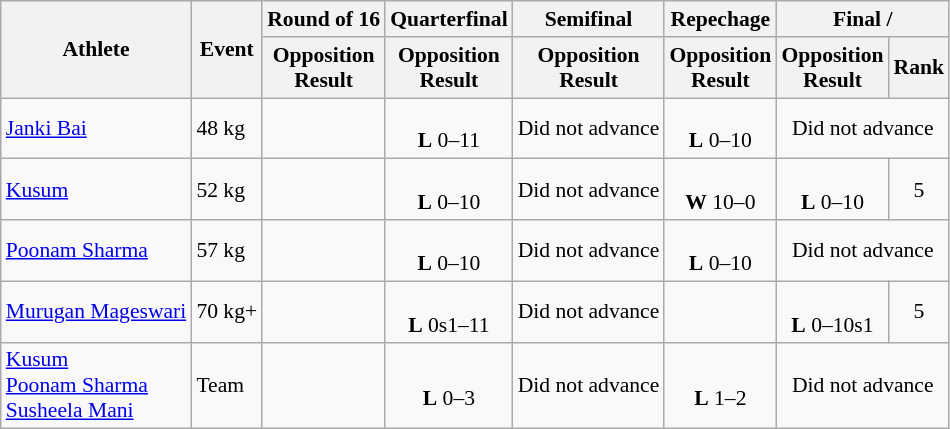<table class=wikitable style="text-align:center; font-size:90%">
<tr>
<th rowspan=2>Athlete</th>
<th rowspan=2>Event</th>
<th>Round of 16</th>
<th>Quarterfinal</th>
<th>Semifinal</th>
<th>Repechage</th>
<th colspan=2>Final / </th>
</tr>
<tr>
<th>Opposition<br>Result</th>
<th>Opposition<br>Result</th>
<th>Opposition<br>Result</th>
<th>Opposition<br>Result</th>
<th>Opposition<br>Result</th>
<th>Rank</th>
</tr>
<tr>
<td align=left><a href='#'>Janki Bai</a></td>
<td align=left>48 kg</td>
<td></td>
<td><br><strong>L</strong> 0–11</td>
<td>Did not advance</td>
<td><br><strong>L</strong> 0–10</td>
<td colspan=2>Did not advance</td>
</tr>
<tr>
<td align=left><a href='#'>Kusum</a></td>
<td align=left>52 kg</td>
<td></td>
<td><br><strong>L</strong> 0–10</td>
<td>Did not advance</td>
<td><br><strong>W</strong> 10–0</td>
<td><br><strong>L</strong> 0–10</td>
<td>5</td>
</tr>
<tr>
<td align=left><a href='#'>Poonam Sharma</a></td>
<td align=left>57 kg</td>
<td></td>
<td><br><strong>L</strong> 0–10</td>
<td>Did not advance</td>
<td><br><strong>L</strong> 0–10</td>
<td colspan=2>Did not advance</td>
</tr>
<tr>
<td align=left><a href='#'>Murugan Mageswari</a></td>
<td align=left>70 kg+</td>
<td></td>
<td><br><strong>L</strong> 0s1–11</td>
<td>Did not advance</td>
<td></td>
<td><br><strong>L</strong> 0–10s1</td>
<td>5</td>
</tr>
<tr>
<td align=left><a href='#'>Kusum</a><br><a href='#'>Poonam Sharma</a><br><a href='#'>Susheela Mani</a></td>
<td align=left>Team</td>
<td></td>
<td><br><strong>L</strong> 0–3</td>
<td>Did not advance</td>
<td><br><strong>L</strong> 1–2</td>
<td colspan=2>Did not advance</td>
</tr>
</table>
